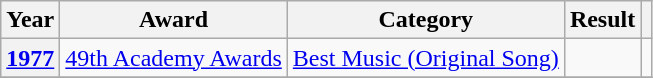<table class="wikitable plainrowheaders">
<tr>
<th scope="col">Year</th>
<th scope="col">Award</th>
<th scope="col">Category</th>
<th scope="col">Result</th>
<th scope="col"></th>
</tr>
<tr>
<th scope="row"; rowspan="1"><a href='#'>1977</a></th>
<td><a href='#'>49th Academy Awards</a></td>
<td><a href='#'>Best Music (Original Song)</a></td>
<td></td>
<td></td>
</tr>
<tr>
</tr>
</table>
